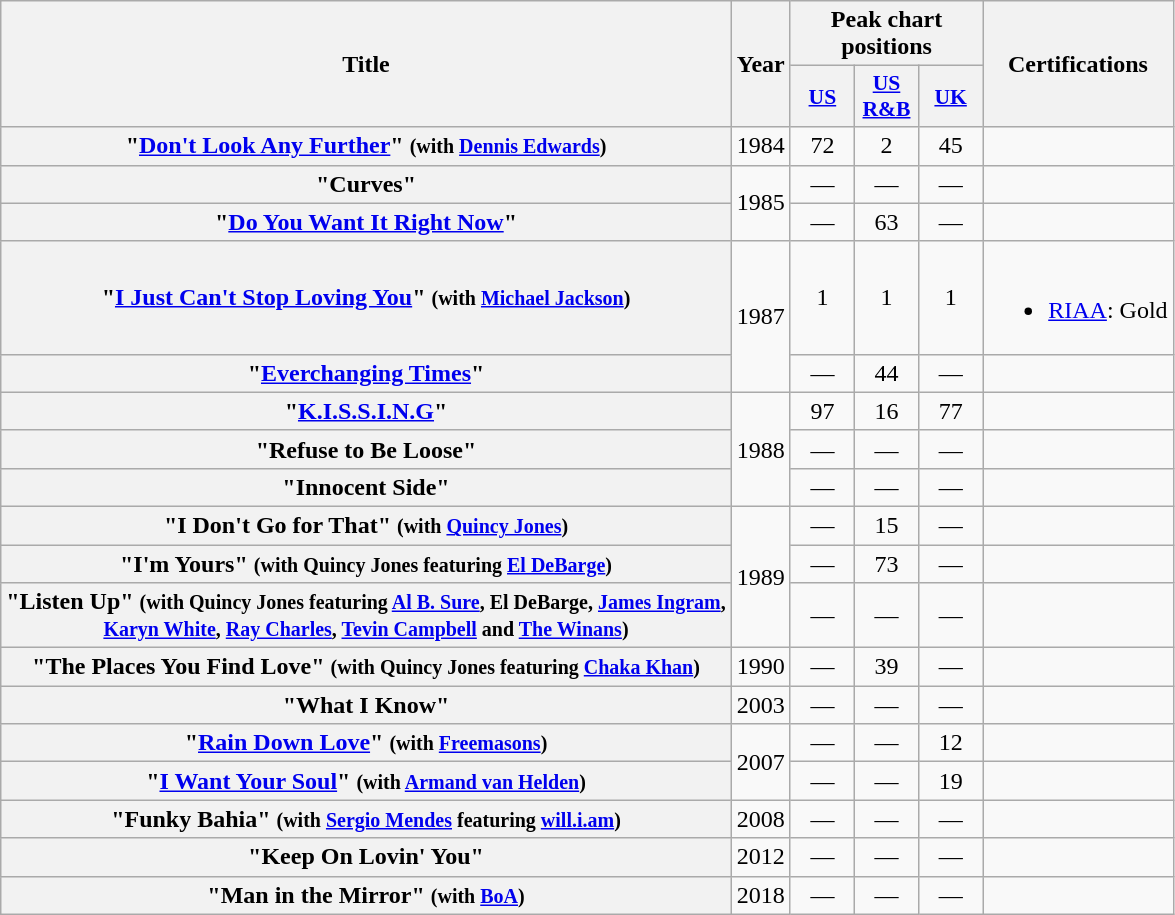<table class="wikitable plainrowheaders" style="text-align:center">
<tr>
<th scope="col" rowspan="2">Title</th>
<th scope="col" rowspan="2">Year</th>
<th scope="col" colspan="3">Peak chart positions</th>
<th scope="col" rowspan="2">Certifications</th>
</tr>
<tr>
<th scope="col" style="width:2.5em;font-size:90%;"><a href='#'>US</a><br></th>
<th scope="col" style="width:2.5em;font-size:90%;"><a href='#'>US<br>R&B</a><br></th>
<th scope="col" style="width:2.5em;font-size:90%;"><a href='#'>UK</a><br></th>
</tr>
<tr>
<th scope="row">"<a href='#'>Don't Look Any Further</a>" <small>(with <a href='#'>Dennis Edwards</a>)</small></th>
<td>1984</td>
<td>72</td>
<td>2</td>
<td>45</td>
<td></td>
</tr>
<tr>
<th scope="row">"Curves"</th>
<td rowspan="2">1985</td>
<td>—</td>
<td>—</td>
<td>—</td>
<td></td>
</tr>
<tr>
<th scope="row">"<a href='#'>Do You Want It Right Now</a>"</th>
<td>—</td>
<td>63</td>
<td>—</td>
<td></td>
</tr>
<tr>
<th scope="row">"<a href='#'>I Just Can't Stop Loving You</a>" <small>(with <a href='#'>Michael Jackson</a>)</small></th>
<td rowspan="2">1987</td>
<td>1</td>
<td>1</td>
<td>1</td>
<td><br><ul><li><a href='#'>RIAA</a>: Gold</li></ul></td>
</tr>
<tr>
<th scope="row">"<a href='#'>Everchanging Times</a>"</th>
<td>—</td>
<td>44</td>
<td>—</td>
<td></td>
</tr>
<tr>
<th scope="row">"<a href='#'>K.I.S.S.I.N.G</a>"</th>
<td rowspan="3">1988</td>
<td>97</td>
<td>16</td>
<td>77</td>
<td></td>
</tr>
<tr>
<th scope="row">"Refuse to Be Loose"</th>
<td>—</td>
<td>—</td>
<td>—</td>
<td></td>
</tr>
<tr>
<th scope="row">"Innocent Side"</th>
<td>—</td>
<td>—</td>
<td>—</td>
<td></td>
</tr>
<tr>
<th scope="row">"I Don't Go for That" <small>(with <a href='#'>Quincy Jones</a>)</small></th>
<td rowspan="3">1989</td>
<td>—</td>
<td>15</td>
<td>—</td>
<td></td>
</tr>
<tr>
<th scope="row">"I'm Yours" <small>(with Quincy Jones featuring <a href='#'>El DeBarge</a>)</small></th>
<td>—</td>
<td>73</td>
<td>—</td>
<td></td>
</tr>
<tr>
<th scope="row">"Listen Up" <small>(with Quincy Jones featuring <a href='#'>Al B. Sure</a>, El DeBarge, <a href='#'>James Ingram</a>,<br><a href='#'>Karyn White</a>, <a href='#'>Ray Charles</a>, <a href='#'>Tevin Campbell</a> and <a href='#'>The Winans</a>)</small></th>
<td>—</td>
<td>—</td>
<td>—</td>
<td></td>
</tr>
<tr>
<th scope="row">"The Places You Find Love" <small>(with Quincy Jones featuring <a href='#'>Chaka Khan</a>)</small></th>
<td>1990</td>
<td>—</td>
<td>39</td>
<td>—</td>
<td></td>
</tr>
<tr>
<th scope="row">"What I Know"</th>
<td>2003</td>
<td>—</td>
<td>—</td>
<td>—</td>
<td></td>
</tr>
<tr>
<th scope="row">"<a href='#'>Rain Down Love</a>" <small>(with <a href='#'>Freemasons</a>)</small></th>
<td rowspan="2">2007</td>
<td>—</td>
<td>—</td>
<td>12</td>
<td></td>
</tr>
<tr>
<th scope="row">"<a href='#'>I Want Your Soul</a>" <small>(with <a href='#'>Armand van Helden</a>)</small></th>
<td>—</td>
<td>—</td>
<td>19</td>
<td></td>
</tr>
<tr>
<th scope="row">"Funky Bahia" <small>(with <a href='#'>Sergio Mendes</a> featuring <a href='#'>will.i.am</a>)</small></th>
<td>2008</td>
<td>—</td>
<td>—</td>
<td>—</td>
<td></td>
</tr>
<tr>
<th scope="row">"Keep On Lovin' You"</th>
<td>2012</td>
<td>—</td>
<td>—</td>
<td>—</td>
<td></td>
</tr>
<tr>
<th scope="row">"Man in the Mirror" <small>(with <a href='#'>BoA</a>)</small></th>
<td>2018</td>
<td>—</td>
<td>—</td>
<td>—</td>
<td></td>
</tr>
</table>
